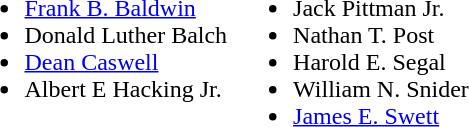<table>
<tr valign=top>
<td><br><ul><li><a href='#'>Frank B. Baldwin</a></li><li>Donald Luther Balch</li><li><a href='#'>Dean Caswell</a></li><li>Albert E Hacking Jr.</li></ul></td>
<td><br><ul><li>Jack Pittman Jr.</li><li>Nathan T. Post</li><li>Harold E. Segal</li><li>William N. Snider</li><li><a href='#'>James E. Swett</a></li></ul></td>
</tr>
</table>
